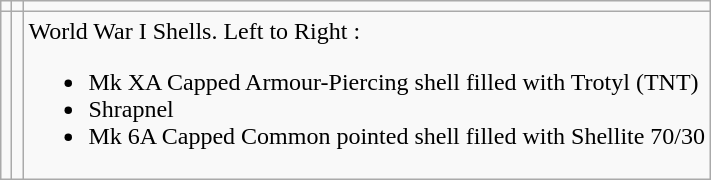<table class="wikitable">
<tr>
<td></td>
<td></td>
<td></td>
</tr>
<tr>
<td></td>
<td></td>
<td>World War I Shells. Left to Right :<br><ul><li>Mk XA Capped Armour-Piercing shell filled with Trotyl (TNT)</li><li>Shrapnel</li><li>Mk 6A Capped Common pointed shell filled with Shellite 70/30</li></ul></td>
</tr>
</table>
